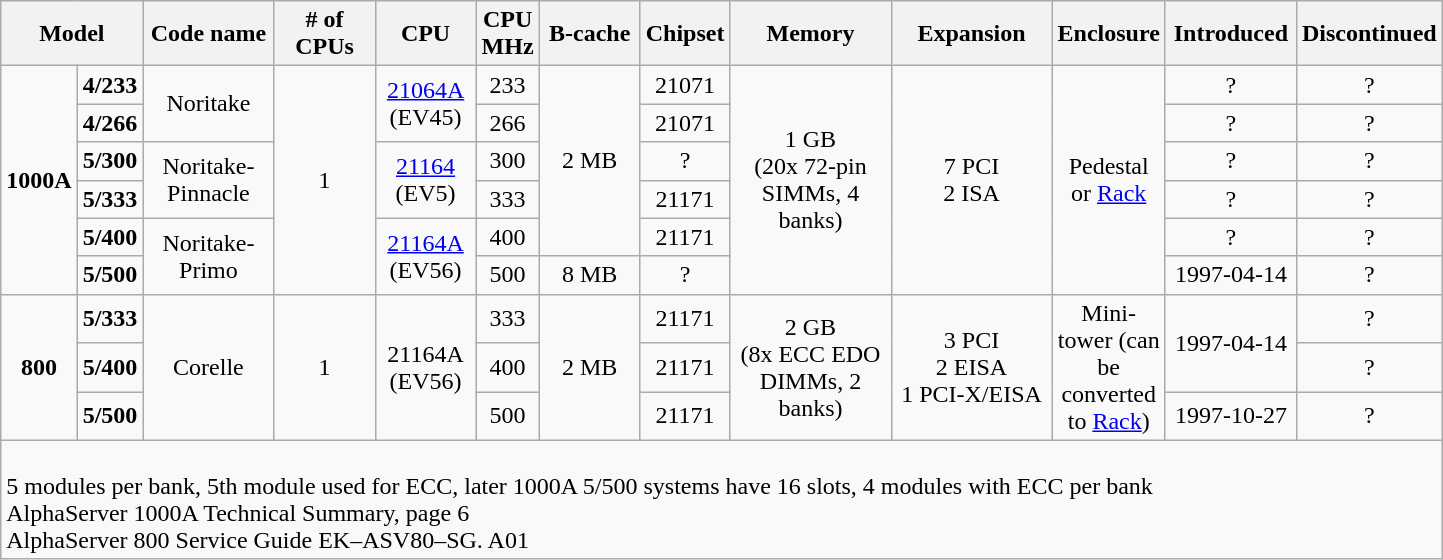<table class="wikitable" style="text-align: center;">
<tr>
<th colspan="2" style="width:40px;">Model</th>
<th style="width:80px;">Code name</th>
<th style="width:60px;"># of <br> CPUs</th>
<th style="width:60px;">CPU</th>
<th style="width:30px;">CPU <br> MHz</th>
<th style="width:60px;">B-cache</th>
<th style="width:50px;">Chipset</th>
<th style="width:100px;">Memory</th>
<th style="width:100px;">Expansion</th>
<th style="width:50px;">Enclosure</th>
<th style="width:80px;">Introduced</th>
<th style="width:80px;">Discontinued</th>
</tr>
<tr>
<td rowspan="6"><strong>1000A</strong></td>
<td><strong>4/233</strong></td>
<td rowspan="2">Noritake</td>
<td rowspan="6">1</td>
<td rowspan="2"><a href='#'>21064A</a> <br> (EV45)</td>
<td>233</td>
<td rowspan="5">2 MB</td>
<td>21071</td>
<td rowspan="6">1 GB <br> (20x 72-pin SIMMs, 4 banks)</td>
<td rowspan="6">7 PCI <br>2 ISA</td>
<td rowspan="6">Pedestal <br> or <a href='#'>Rack</a></td>
<td>?</td>
<td>?</td>
</tr>
<tr>
<td><strong>4/266</strong></td>
<td>266</td>
<td>21071</td>
<td>?</td>
<td>?</td>
</tr>
<tr>
<td><strong>5/300</strong></td>
<td rowspan=2>Noritake-Pinnacle</td>
<td rowspan=2><a href='#'>21164</a> (EV5)</td>
<td>300</td>
<td>?</td>
<td>?</td>
<td>?</td>
</tr>
<tr>
<td><strong>5/333</strong></td>
<td>333</td>
<td>21171</td>
<td>?</td>
<td>?</td>
</tr>
<tr>
<td><strong>5/400</strong></td>
<td rowspan=2>Noritake-Primo</td>
<td rowspan=2><a href='#'>21164A</a> <br> (EV56)</td>
<td>400</td>
<td>21171</td>
<td>?</td>
<td>?</td>
</tr>
<tr>
<td><strong>5/500</strong></td>
<td>500</td>
<td>8 MB</td>
<td>?</td>
<td>1997-04-14</td>
<td>?</td>
</tr>
<tr>
<td rowspan="3"><strong>800</strong></td>
<td><strong>5/333</strong></td>
<td rowspan="3">Corelle</td>
<td rowspan="3">1</td>
<td rowspan="3">21164A <br> (EV56)</td>
<td>333</td>
<td rowspan="3">2 MB</td>
<td>21171</td>
<td rowspan="3">2 GB <br> (8x ECC EDO DIMMs, 2 banks)</td>
<td rowspan="3">3 PCI <br> 2 EISA <br> 1 PCI-X/EISA</td>
<td rowspan="3">Mini-tower (can be converted to <a href='#'>Rack</a>)</td>
<td rowspan="2">1997-04-14</td>
<td>?</td>
</tr>
<tr>
<td><strong>5/400</strong></td>
<td>400</td>
<td>21171</td>
<td>?</td>
</tr>
<tr>
<td><strong>5/500</strong></td>
<td>500</td>
<td>21171</td>
<td>1997-10-27</td>
<td>?</td>
</tr>
<tr>
<td colspan="13" style="text-align: left;"><br>5 modules per bank, 5th module used for ECC, later 1000A 5/500 systems have 16 slots, 4 modules with ECC per bank<br>AlphaServer 1000A Technical Summary, page 6<br>AlphaServer 800 Service Guide EK–ASV80–SG. A01</td>
</tr>
</table>
